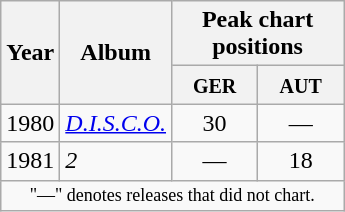<table class="wikitable">
<tr>
<th scope="col" rowspan="2">Year</th>
<th scope="col" rowspan="2">Album</th>
<th scope="col" colspan="2">Peak chart positions</th>
</tr>
<tr>
<th width="50"><small>GER</small><br></th>
<th width="50"><small>AUT</small><br></th>
</tr>
<tr>
<td>1980</td>
<td><em><a href='#'>D.I.S.C.O.</a></em></td>
<td align="center">30</td>
<td align="center">—</td>
</tr>
<tr>
<td>1981</td>
<td><em>2</em></td>
<td align="center">—</td>
<td align="center">18</td>
</tr>
<tr>
<td colspan="6" style="text-align:center; font-size:9pt;">"—" denotes releases that did not chart.</td>
</tr>
</table>
